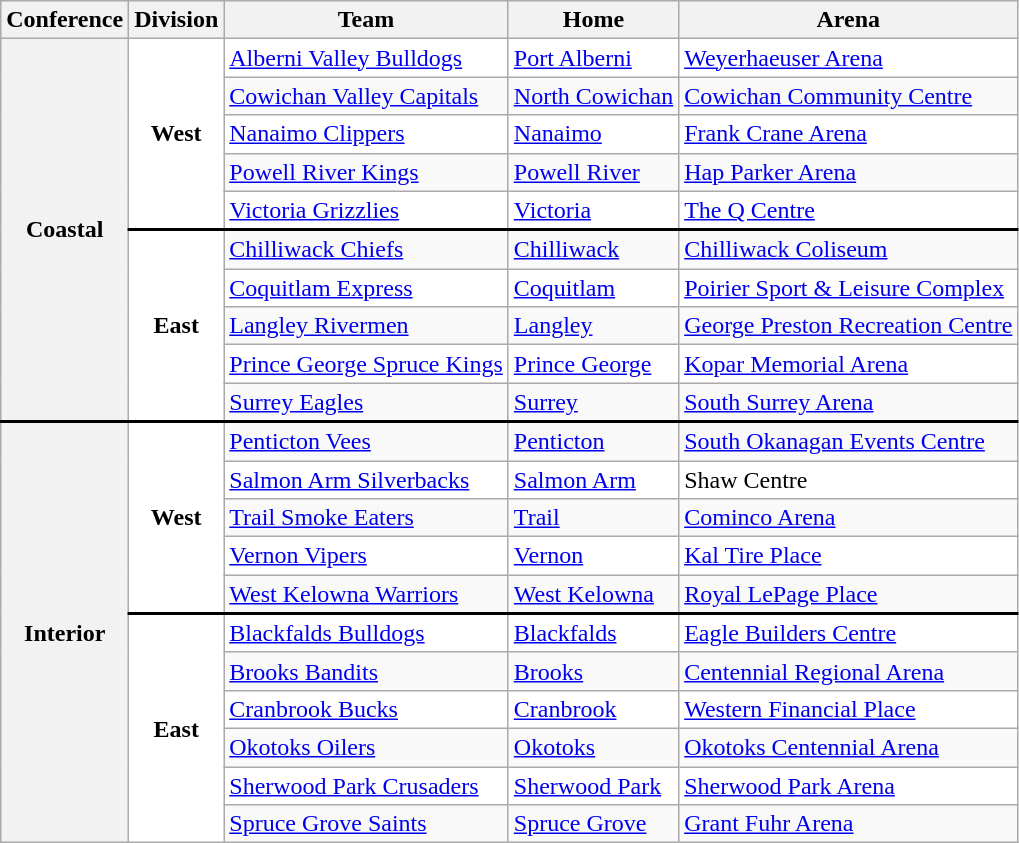<table class="wikitable" style="width=680">
<tr>
<th>Conference</th>
<th>Division</th>
<th>Team</th>
<th>Home</th>
<th>Arena</th>
</tr>
<tr style="background:white">
<th rowspan="10">Coastal</th>
<th rowspan="5" style="background:white">West</th>
<td><a href='#'>Alberni Valley Bulldogs</a></td>
<td><a href='#'>Port Alberni</a></td>
<td><a href='#'>Weyerhaeuser Arena</a></td>
</tr>
<tr>
<td><a href='#'>Cowichan Valley Capitals</a></td>
<td><a href='#'>North Cowichan</a></td>
<td><a href='#'>Cowichan Community Centre</a></td>
</tr>
<tr style="background:white">
<td><a href='#'>Nanaimo Clippers</a></td>
<td><a href='#'>Nanaimo</a></td>
<td><a href='#'>Frank Crane Arena</a></td>
</tr>
<tr>
<td><a href='#'>Powell River Kings</a></td>
<td><a href='#'>Powell River</a></td>
<td><a href='#'>Hap Parker Arena</a></td>
</tr>
<tr style="background:white">
<td><a href='#'>Victoria Grizzlies</a></td>
<td><a href='#'>Victoria</a></td>
<td><a href='#'>The Q Centre</a></td>
</tr>
<tr style="border-top: 2px solid black;">
<th rowspan="5" style="background:white">East</th>
<td><a href='#'>Chilliwack Chiefs</a></td>
<td><a href='#'>Chilliwack</a></td>
<td><a href='#'>Chilliwack Coliseum</a></td>
</tr>
<tr style="background:white">
<td><a href='#'>Coquitlam Express</a></td>
<td><a href='#'>Coquitlam</a></td>
<td><a href='#'>Poirier Sport & Leisure Complex</a></td>
</tr>
<tr>
<td><a href='#'>Langley Rivermen</a></td>
<td><a href='#'>Langley</a></td>
<td><a href='#'>George Preston Recreation Centre</a></td>
</tr>
<tr style="background:white">
<td><a href='#'>Prince George Spruce Kings</a></td>
<td><a href='#'>Prince George</a></td>
<td><a href='#'>Kopar Memorial Arena</a></td>
</tr>
<tr>
<td><a href='#'>Surrey Eagles</a></td>
<td><a href='#'>Surrey</a></td>
<td><a href='#'>South Surrey Arena</a></td>
</tr>
<tr style="border-top: 2px solid black;">
<th rowspan="11">Interior</th>
<th rowspan="5" style="background:white">West</th>
<td><a href='#'>Penticton Vees</a></td>
<td><a href='#'>Penticton</a></td>
<td><a href='#'>South Okanagan Events Centre</a></td>
</tr>
<tr style="background:white">
<td><a href='#'>Salmon Arm Silverbacks</a></td>
<td><a href='#'>Salmon Arm</a></td>
<td>Shaw Centre</td>
</tr>
<tr>
<td><a href='#'>Trail Smoke Eaters</a></td>
<td><a href='#'>Trail</a></td>
<td><a href='#'>Cominco Arena</a></td>
</tr>
<tr style="background:white">
<td><a href='#'>Vernon Vipers</a></td>
<td><a href='#'>Vernon</a></td>
<td><a href='#'>Kal Tire Place</a></td>
</tr>
<tr>
<td><a href='#'>West Kelowna Warriors</a></td>
<td><a href='#'>West Kelowna</a></td>
<td><a href='#'>Royal LePage Place</a></td>
</tr>
<tr style="border-top: 2px solid black; background:white">
<th rowspan="6" style="background:white">East</th>
<td><a href='#'>Blackfalds Bulldogs</a></td>
<td><a href='#'>Blackfalds</a></td>
<td><a href='#'>Eagle Builders Centre</a></td>
</tr>
<tr>
<td><a href='#'>Brooks Bandits</a></td>
<td><a href='#'>Brooks</a></td>
<td><a href='#'>Centennial Regional Arena</a></td>
</tr>
<tr style="background:white">
<td><a href='#'>Cranbrook Bucks</a></td>
<td><a href='#'>Cranbrook</a></td>
<td><a href='#'>Western Financial Place</a></td>
</tr>
<tr>
<td><a href='#'>Okotoks Oilers</a></td>
<td><a href='#'>Okotoks</a></td>
<td><a href='#'>Okotoks Centennial Arena</a></td>
</tr>
<tr style="background:white">
<td><a href='#'>Sherwood Park Crusaders</a></td>
<td><a href='#'>Sherwood Park</a></td>
<td><a href='#'>Sherwood Park Arena</a></td>
</tr>
<tr>
<td><a href='#'>Spruce Grove Saints</a></td>
<td><a href='#'>Spruce Grove</a></td>
<td><a href='#'>Grant Fuhr Arena</a></td>
</tr>
</table>
